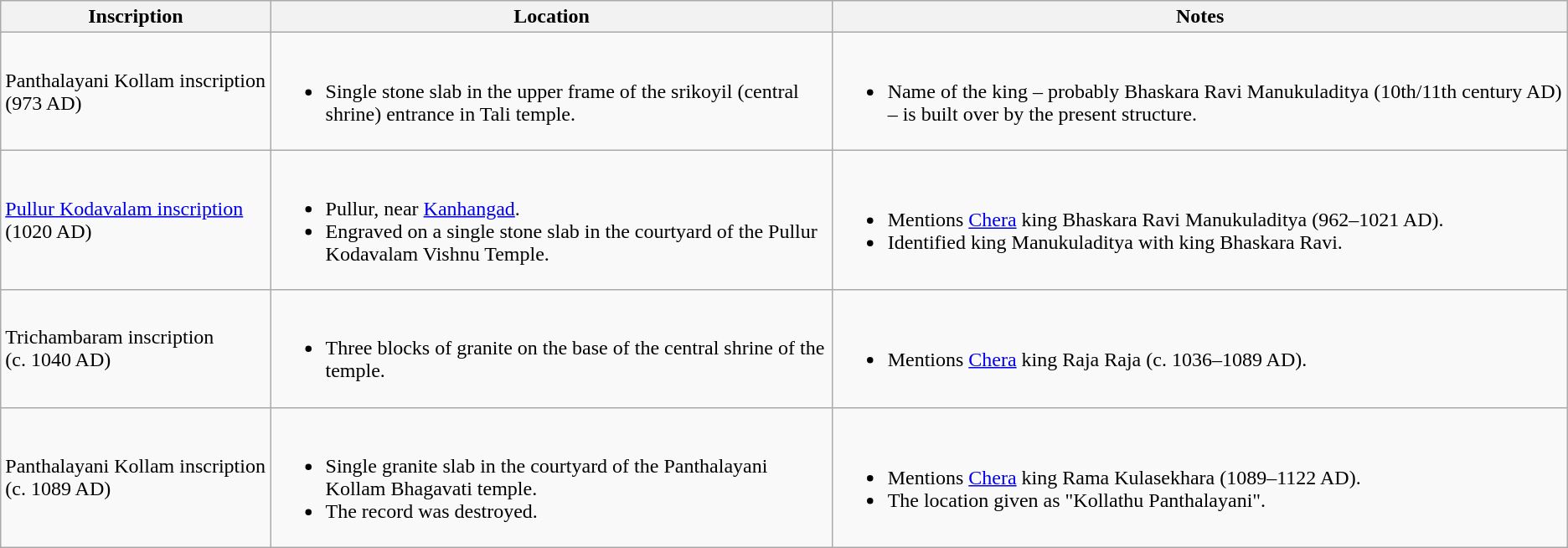<table class="wikitable">
<tr>
<th>Inscription</th>
<th>Location</th>
<th>Notes</th>
</tr>
<tr>
<td>Panthalayani Kollam inscription (973 AD)</td>
<td><br><ul><li>Single stone slab in the upper frame of the srikoyil (central shrine) entrance in Tali temple.</li></ul></td>
<td><br><ul><li>Name of the king – probably Bhaskara Ravi Manukuladitya (10th/11th century AD) – is built over by the present structure.</li></ul></td>
</tr>
<tr>
<td><a href='#'>Pullur Kodavalam inscription</a> (1020 AD)</td>
<td><br><ul><li>Pullur, near <a href='#'>Kanhangad</a>.</li><li>Engraved on a single stone slab in the courtyard of the Pullur Kodavalam Vishnu Temple.</li></ul></td>
<td><br><ul><li>Mentions <a href='#'>Chera</a> king Bhaskara Ravi Manukuladitya (962–1021 AD).</li><li>Identified king Manukuladitya with king Bhaskara Ravi.</li></ul></td>
</tr>
<tr>
<td>Trichambaram inscription<br>(c. 1040 AD)</td>
<td><br><ul><li>Three blocks of granite on the base of the central shrine of the temple.</li></ul></td>
<td><br><ul><li>Mentions <a href='#'>Chera</a> king Raja Raja (c. 1036–1089 AD).</li></ul></td>
</tr>
<tr>
<td>Panthalayani Kollam inscription<br>(c. 1089 AD)</td>
<td><br><ul><li>Single granite slab in the courtyard of the Panthalayani Kollam Bhagavati temple.</li><li>The record was destroyed.</li></ul></td>
<td><br><ul><li>Mentions <a href='#'>Chera</a> king Rama Kulasekhara (1089–1122 AD).</li><li>The location given as "Kollathu Panthalayani".</li></ul></td>
</tr>
</table>
